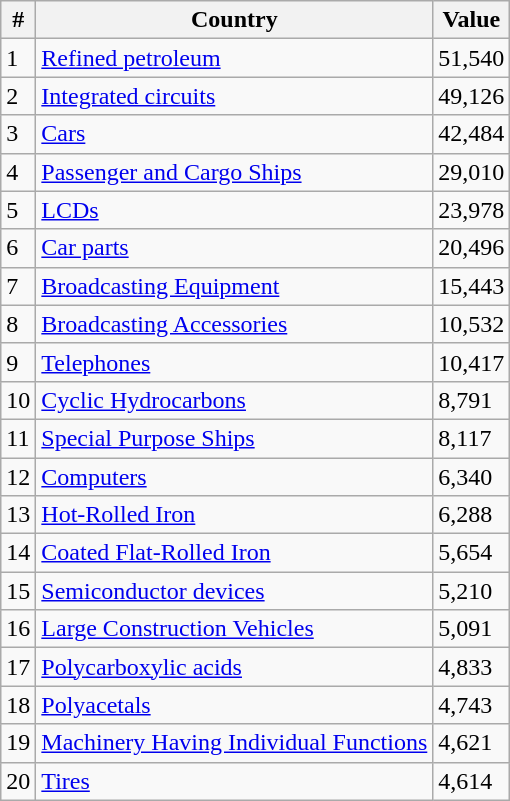<table class="wikitable sortable plainrowheads" ;">
<tr>
<th scope="col">#</th>
<th scope="col">Country</th>
<th scope="col">Value</th>
</tr>
<tr>
<td>1</td>
<td><a href='#'>Refined petroleum</a></td>
<td>51,540</td>
</tr>
<tr>
<td>2</td>
<td><a href='#'>Integrated circuits</a></td>
<td>49,126</td>
</tr>
<tr>
<td>3</td>
<td><a href='#'>Cars</a></td>
<td>42,484</td>
</tr>
<tr>
<td>4</td>
<td><a href='#'>Passenger and Cargo Ships</a></td>
<td>29,010</td>
</tr>
<tr>
<td>5</td>
<td><a href='#'>LCDs</a></td>
<td>23,978</td>
</tr>
<tr>
<td>6</td>
<td><a href='#'>Car parts</a></td>
<td>20,496</td>
</tr>
<tr>
<td>7</td>
<td><a href='#'>Broadcasting Equipment</a></td>
<td>15,443</td>
</tr>
<tr>
<td>8</td>
<td><a href='#'>Broadcasting Accessories</a></td>
<td>10,532</td>
</tr>
<tr>
<td>9</td>
<td><a href='#'>Telephones</a></td>
<td>10,417</td>
</tr>
<tr>
<td>10</td>
<td><a href='#'>Cyclic Hydrocarbons</a></td>
<td>8,791</td>
</tr>
<tr>
<td>11</td>
<td><a href='#'>Special Purpose Ships</a></td>
<td>8,117</td>
</tr>
<tr>
<td>12</td>
<td><a href='#'>Computers</a></td>
<td>6,340</td>
</tr>
<tr>
<td>13</td>
<td><a href='#'>Hot-Rolled Iron</a></td>
<td>6,288</td>
</tr>
<tr>
<td>14</td>
<td><a href='#'>Coated Flat-Rolled Iron</a></td>
<td>5,654</td>
</tr>
<tr>
<td>15</td>
<td><a href='#'>Semiconductor devices</a></td>
<td>5,210</td>
</tr>
<tr>
<td>16</td>
<td><a href='#'>Large Construction Vehicles</a></td>
<td>5,091</td>
</tr>
<tr>
<td>17</td>
<td><a href='#'>Polycarboxylic acids</a></td>
<td>4,833</td>
</tr>
<tr>
<td>18</td>
<td><a href='#'>Polyacetals</a></td>
<td>4,743</td>
</tr>
<tr>
<td>19</td>
<td><a href='#'>Machinery Having Individual Functions</a></td>
<td>4,621</td>
</tr>
<tr>
<td>20</td>
<td><a href='#'>Tires</a></td>
<td>4,614</td>
</tr>
</table>
